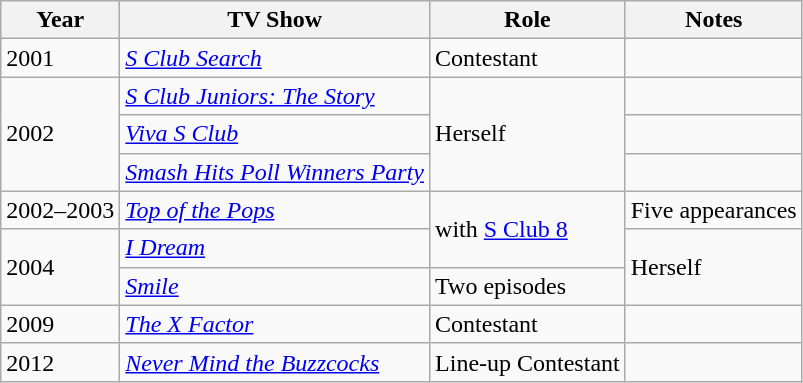<table class="wikitable">
<tr>
<th>Year</th>
<th>TV Show</th>
<th>Role</th>
<th>Notes</th>
</tr>
<tr>
<td>2001</td>
<td><em><a href='#'>S Club Search</a></em></td>
<td>Contestant</td>
<td></td>
</tr>
<tr>
<td rowspan=3>2002</td>
<td><em><a href='#'>S Club Juniors: The Story</a></em></td>
<td rowspan=3>Herself</td>
<td></td>
</tr>
<tr>
<td><em><a href='#'>Viva S Club</a></em></td>
<td></td>
</tr>
<tr>
<td><em><a href='#'>Smash Hits Poll Winners Party</a></em></td>
<td></td>
</tr>
<tr>
<td>2002–2003</td>
<td><em><a href='#'>Top of the Pops</a></em></td>
<td rowspan=2>with <a href='#'>S Club 8</a></td>
<td>Five appearances</td>
</tr>
<tr>
<td rowspan=2>2004</td>
<td><em><a href='#'>I Dream</a></em></td>
<td rowspan=2>Herself</td>
</tr>
<tr>
<td><em><a href='#'>Smile</a></em></td>
<td>Two episodes</td>
</tr>
<tr>
<td>2009</td>
<td><em><a href='#'>The X Factor</a></em></td>
<td>Contestant</td>
<td></td>
</tr>
<tr>
<td>2012</td>
<td><em><a href='#'>Never Mind the Buzzcocks</a></em></td>
<td>Line-up Contestant</td>
<td></td>
</tr>
</table>
